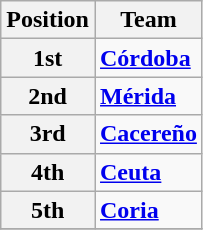<table class="wikitable">
<tr>
<th>Position</th>
<th>Team</th>
</tr>
<tr>
<th>1st</th>
<td><strong><a href='#'>Córdoba</a></strong></td>
</tr>
<tr>
<th>2nd</th>
<td><strong><a href='#'>Mérida</a></strong></td>
</tr>
<tr>
<th>3rd</th>
<td><strong><a href='#'>Cacereño</a></strong></td>
</tr>
<tr>
<th>4th</th>
<td><strong><a href='#'>Ceuta</a></strong></td>
</tr>
<tr>
<th>5th</th>
<td><strong><a href='#'>Coria</a></strong></td>
</tr>
<tr>
</tr>
</table>
